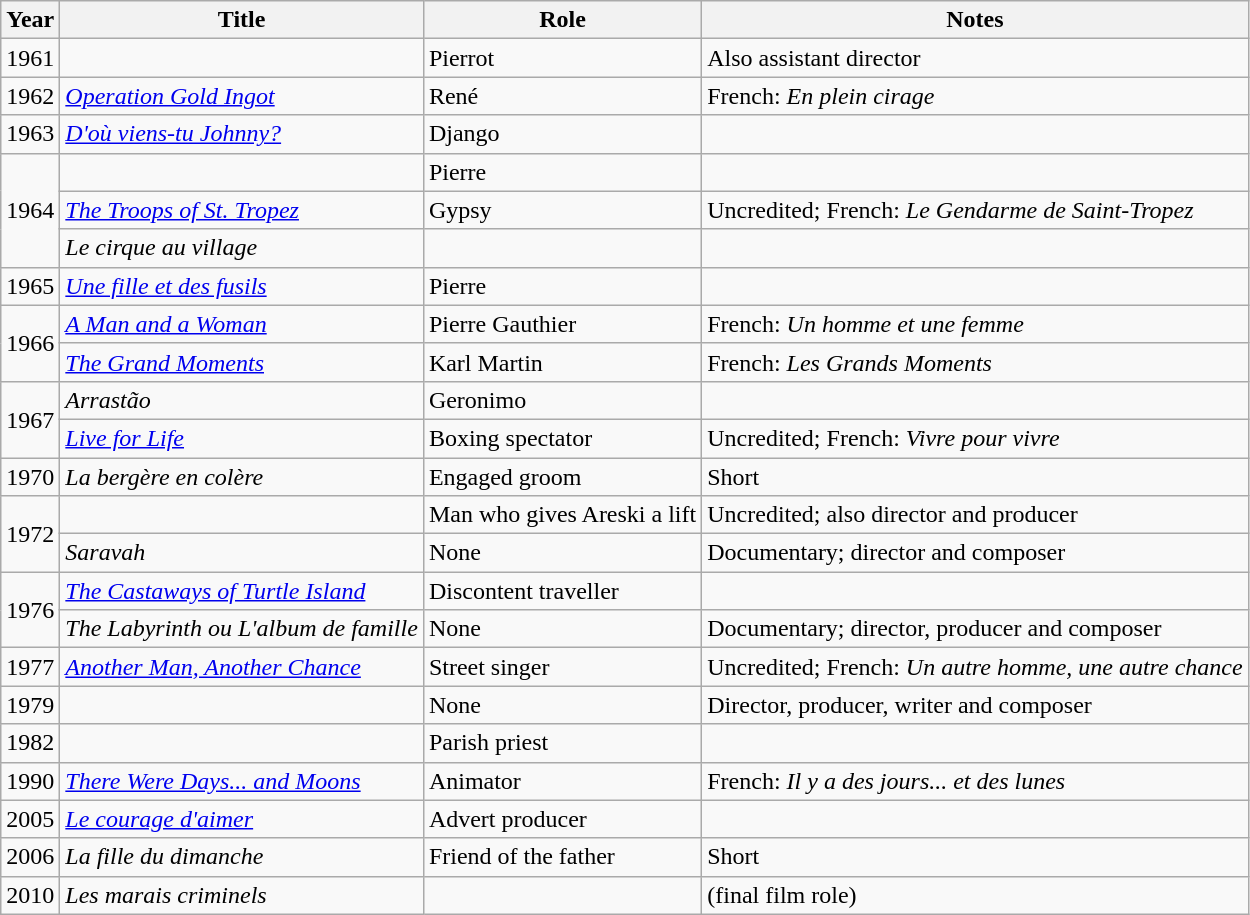<table class="wikitable">
<tr>
<th>Year</th>
<th>Title</th>
<th>Role</th>
<th>Notes</th>
</tr>
<tr>
<td rowspan="1">1961</td>
<td><em></em></td>
<td>Pierrot</td>
<td>Also assistant director</td>
</tr>
<tr>
<td>1962</td>
<td><em><a href='#'>Operation Gold Ingot</a></em></td>
<td>René</td>
<td>French: <em>En plein cirage</em></td>
</tr>
<tr>
<td>1963</td>
<td><em><a href='#'>D'où viens-tu Johnny?</a></em></td>
<td>Django</td>
<td></td>
</tr>
<tr>
<td rowspan="3">1964</td>
<td><em></em></td>
<td>Pierre</td>
<td></td>
</tr>
<tr>
<td><em><a href='#'>The Troops of St. Tropez</a></em></td>
<td>Gypsy</td>
<td>Uncredited; French: <em>Le Gendarme de Saint-Tropez</em></td>
</tr>
<tr>
<td><em>Le cirque au village</em></td>
<td></td>
<td></td>
</tr>
<tr>
<td>1965</td>
<td><em><a href='#'>Une fille et des fusils</a></em></td>
<td>Pierre</td>
<td></td>
</tr>
<tr>
<td rowspan="2">1966</td>
<td><em><a href='#'>A Man and a Woman</a></em></td>
<td>Pierre Gauthier</td>
<td>French: <em>Un homme et une femme</em></td>
</tr>
<tr>
<td><em><a href='#'>The Grand Moments</a></em></td>
<td>Karl Martin</td>
<td>French: <em>Les Grands Moments</em></td>
</tr>
<tr>
<td rowspan="2">1967</td>
<td><em>Arrastão</em></td>
<td>Geronimo</td>
<td></td>
</tr>
<tr>
<td><em><a href='#'>Live for Life</a></em></td>
<td>Boxing spectator</td>
<td>Uncredited; French: <em>Vivre pour vivre</em></td>
</tr>
<tr>
<td>1970</td>
<td><em>La bergère en colère</em></td>
<td>Engaged groom</td>
<td>Short</td>
</tr>
<tr>
<td rowspan="2">1972</td>
<td><em></em></td>
<td>Man who gives Areski a lift</td>
<td>Uncredited; also director and producer</td>
</tr>
<tr>
<td><em>Saravah</em></td>
<td>None</td>
<td>Documentary; director and composer</td>
</tr>
<tr>
<td rowspan="2">1976</td>
<td><em><a href='#'>The Castaways of Turtle Island</a></em></td>
<td>Discontent traveller</td>
<td></td>
</tr>
<tr>
<td><em>The Labyrinth ou L'album de famille</em></td>
<td>None</td>
<td>Documentary; director, producer and composer</td>
</tr>
<tr>
<td>1977</td>
<td><em><a href='#'>Another Man, Another Chance</a></em></td>
<td>Street singer</td>
<td>Uncredited; French: <em>Un autre homme, une autre chance</em></td>
</tr>
<tr>
<td>1979</td>
<td><em></em></td>
<td>None</td>
<td>Director, producer, writer and composer</td>
</tr>
<tr>
<td>1982</td>
<td><em></em></td>
<td>Parish priest</td>
<td></td>
</tr>
<tr>
<td>1990</td>
<td><em><a href='#'>There Were Days... and Moons</a></em></td>
<td>Animator</td>
<td>French: <em>Il y a des jours... et des lunes</em></td>
</tr>
<tr>
<td>2005</td>
<td><em><a href='#'>Le courage d'aimer</a></em></td>
<td>Advert producer</td>
<td></td>
</tr>
<tr>
<td>2006</td>
<td><em>La fille du dimanche</em></td>
<td>Friend of the father</td>
<td>Short</td>
</tr>
<tr>
<td>2010</td>
<td><em>Les marais criminels</em></td>
<td></td>
<td>(final film role)</td>
</tr>
</table>
